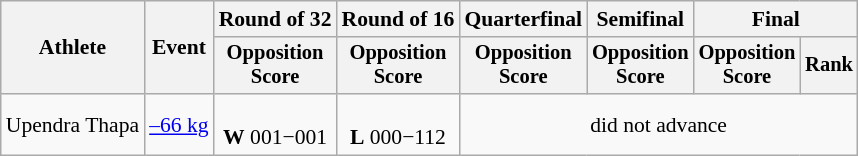<table class=wikitable style=font-size:90%;text-align:center>
<tr>
<th rowspan=2>Athlete</th>
<th rowspan=2>Event</th>
<th>Round of 32</th>
<th>Round of 16</th>
<th>Quarterfinal</th>
<th>Semifinal</th>
<th colspan=2>Final</th>
</tr>
<tr style=font-size:95%>
<th>Opposition<br>Score</th>
<th>Opposition<br>Score</th>
<th>Opposition<br>Score</th>
<th>Opposition<br>Score</th>
<th>Opposition<br>Score</th>
<th>Rank</th>
</tr>
<tr>
<td align=left>Upendra Thapa</td>
<td align=left><a href='#'>–66 kg</a></td>
<td><br><strong>W</strong> 001−001</td>
<td><br><strong>L</strong> 000−112</td>
<td colspan=4>did not advance</td>
</tr>
</table>
